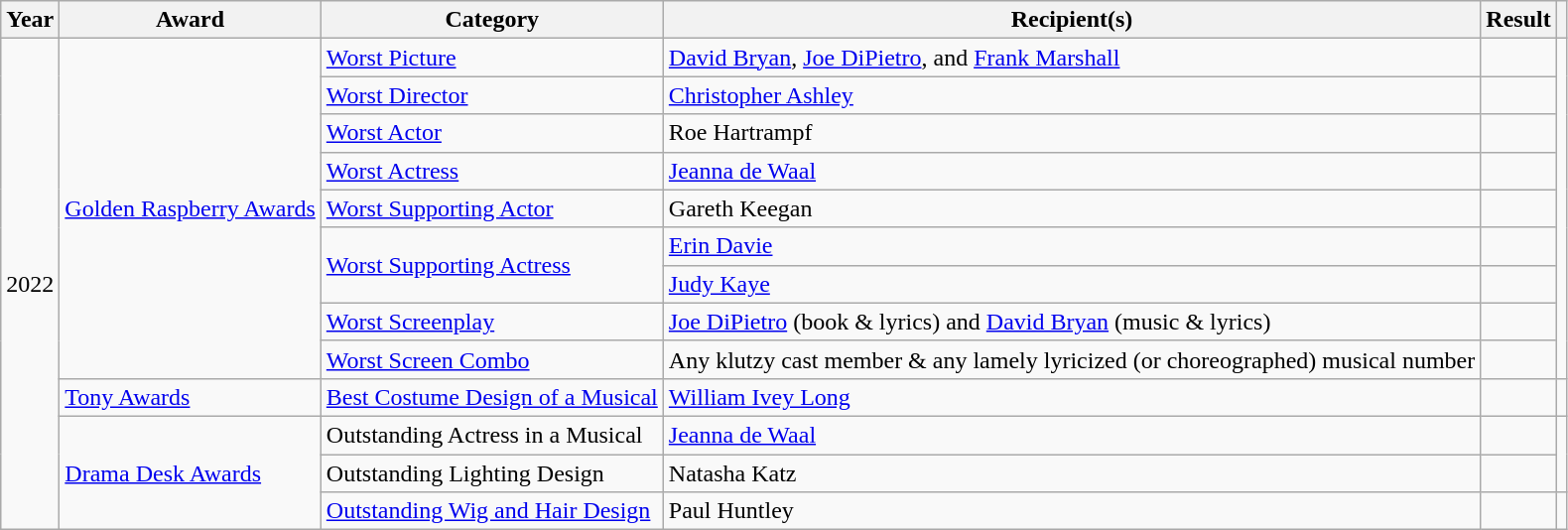<table class="wikitable">
<tr>
<th>Year</th>
<th>Award</th>
<th>Category</th>
<th>Recipient(s)</th>
<th>Result</th>
<th></th>
</tr>
<tr>
<td rowspan="13">2022</td>
<td rowspan="9"><a href='#'>Golden Raspberry Awards</a></td>
<td><a href='#'>Worst Picture</a></td>
<td><a href='#'>David Bryan</a>, <a href='#'>Joe DiPietro</a>, and <a href='#'>Frank Marshall</a></td>
<td></td>
<td rowspan="9" align="center"> <br> <br> <br></td>
</tr>
<tr>
<td><a href='#'>Worst Director</a></td>
<td><a href='#'>Christopher Ashley</a></td>
<td></td>
</tr>
<tr>
<td><a href='#'>Worst Actor</a></td>
<td>Roe Hartrampf</td>
<td></td>
</tr>
<tr>
<td><a href='#'>Worst Actress</a></td>
<td><a href='#'>Jeanna de Waal</a></td>
<td></td>
</tr>
<tr>
<td><a href='#'>Worst Supporting Actor</a></td>
<td>Gareth Keegan</td>
<td></td>
</tr>
<tr>
<td rowspan="2"><a href='#'>Worst Supporting Actress</a></td>
<td><a href='#'>Erin Davie</a></td>
<td></td>
</tr>
<tr>
<td><a href='#'>Judy Kaye</a></td>
<td></td>
</tr>
<tr>
<td><a href='#'>Worst Screenplay</a></td>
<td><a href='#'>Joe DiPietro</a> (book & lyrics) and <a href='#'>David Bryan</a> (music & lyrics)</td>
<td></td>
</tr>
<tr>
<td><a href='#'>Worst Screen Combo</a></td>
<td>Any klutzy cast member & any lamely lyricized (or choreographed) musical number</td>
<td></td>
</tr>
<tr>
<td><a href='#'>Tony Awards</a></td>
<td><a href='#'>Best Costume Design of a Musical</a></td>
<td><a href='#'>William Ivey Long</a></td>
<td></td>
<td align="center"></td>
</tr>
<tr>
<td rowspan="3"><a href='#'>Drama Desk Awards</a></td>
<td>Outstanding Actress in a Musical</td>
<td><a href='#'>Jeanna de Waal</a></td>
<td></td>
</tr>
<tr>
<td>Outstanding Lighting Design</td>
<td>Natasha Katz</td>
<td></td>
</tr>
<tr>
<td><a href='#'>Outstanding Wig and Hair Design</a></td>
<td>Paul Huntley</td>
<td></td>
<td align="center"></td>
</tr>
</table>
